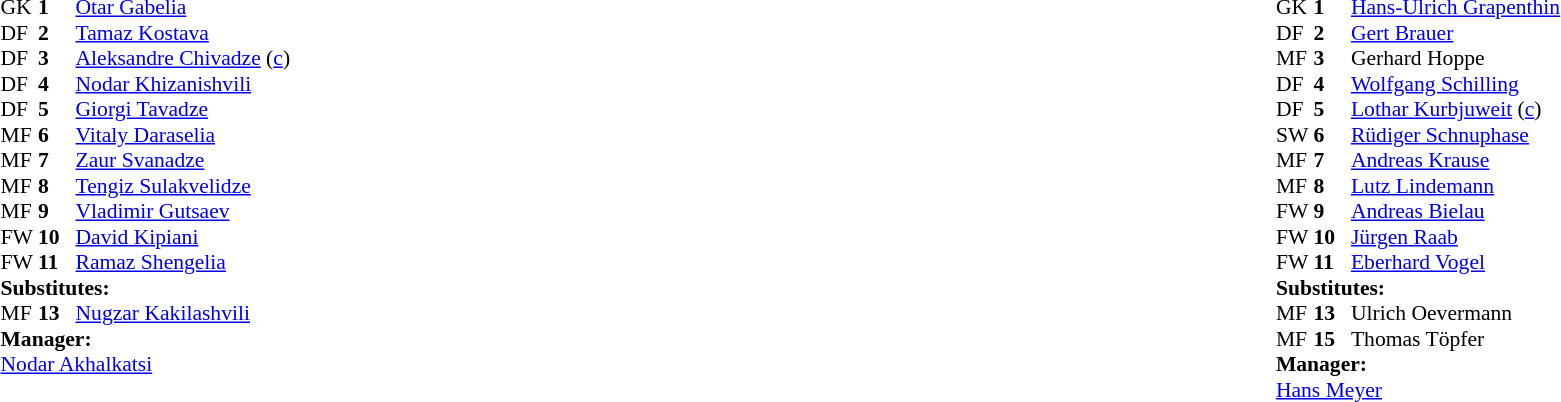<table width="100%">
<tr>
<td valign="top" width="40%"><br><table style="font-size:90%" cellspacing="0" cellpadding="0">
<tr>
<th width=25></th>
<th width=25></th>
</tr>
<tr>
<td>GK</td>
<td><strong> 1</strong></td>
<td> <a href='#'>Otar Gabelia</a></td>
</tr>
<tr>
<td>DF</td>
<td><strong> 2</strong></td>
<td> <a href='#'>Tamaz Kostava</a></td>
</tr>
<tr>
<td>DF</td>
<td><strong> 3</strong></td>
<td> <a href='#'>Aleksandre Chivadze</a> (<a href='#'>c</a>)</td>
</tr>
<tr>
<td>DF</td>
<td><strong> 4</strong></td>
<td> <a href='#'>Nodar Khizanishvili</a></td>
</tr>
<tr>
<td>DF</td>
<td><strong> 5</strong></td>
<td> <a href='#'>Giorgi Tavadze</a></td>
</tr>
<tr>
<td>MF</td>
<td><strong> 6</strong></td>
<td> <a href='#'>Vitaly Daraselia</a></td>
</tr>
<tr>
<td>MF</td>
<td><strong> 7</strong></td>
<td> <a href='#'>Zaur Svanadze</a></td>
<td></td>
<td></td>
</tr>
<tr>
<td>MF</td>
<td><strong> 8</strong></td>
<td> <a href='#'>Tengiz Sulakvelidze</a></td>
</tr>
<tr>
<td>MF</td>
<td><strong> 9</strong></td>
<td> <a href='#'>Vladimir Gutsaev</a></td>
</tr>
<tr>
<td>FW</td>
<td><strong>10</strong></td>
<td> <a href='#'>David Kipiani</a></td>
</tr>
<tr>
<td>FW</td>
<td><strong>11</strong></td>
<td> <a href='#'>Ramaz Shengelia</a></td>
</tr>
<tr>
<td colspan=3><strong>Substitutes:</strong></td>
</tr>
<tr>
<td>MF</td>
<td><strong>13</strong></td>
<td> <a href='#'>Nugzar Kakilashvili</a></td>
<td></td>
<td></td>
</tr>
<tr>
<td colspan=3><strong>Manager:</strong></td>
</tr>
<tr>
<td colspan=4> <a href='#'>Nodar Akhalkatsi</a></td>
</tr>
</table>
</td>
<td valign="top"></td>
<td valign="top" width="50%"><br><table style="font-size: 90%; margin: auto;" cellspacing="0" cellpadding="0">
<tr>
<th width=25></th>
<th width=25></th>
</tr>
<tr>
<td>GK</td>
<td><strong>1</strong></td>
<td> <a href='#'>Hans-Ulrich Grapenthin</a></td>
</tr>
<tr>
<td>DF</td>
<td><strong>2</strong></td>
<td> <a href='#'>Gert Brauer</a></td>
</tr>
<tr>
<td>MF</td>
<td><strong>3</strong></td>
<td> Gerhard Hoppe</td>
<td></td>
<td></td>
</tr>
<tr>
<td>DF</td>
<td><strong>4</strong></td>
<td> <a href='#'>Wolfgang Schilling</a></td>
</tr>
<tr>
<td>DF</td>
<td><strong>5</strong></td>
<td> <a href='#'>Lothar Kurbjuweit</a> (<a href='#'>c</a>)</td>
</tr>
<tr>
<td>SW</td>
<td><strong>6</strong></td>
<td> <a href='#'>Rüdiger Schnuphase</a></td>
</tr>
<tr>
<td>MF</td>
<td><strong>7</strong></td>
<td> <a href='#'>Andreas Krause</a></td>
</tr>
<tr>
<td>MF</td>
<td><strong>8</strong></td>
<td> <a href='#'>Lutz Lindemann</a></td>
</tr>
<tr>
<td>FW</td>
<td><strong>9</strong></td>
<td> <a href='#'>Andreas Bielau</a></td>
<td></td>
<td></td>
</tr>
<tr>
<td>FW</td>
<td><strong>10</strong></td>
<td> <a href='#'>Jürgen Raab</a></td>
</tr>
<tr>
<td>FW</td>
<td><strong>11</strong></td>
<td> <a href='#'>Eberhard Vogel</a></td>
</tr>
<tr>
<td colspan=3><strong>Substitutes:</strong></td>
</tr>
<tr>
<td>MF</td>
<td><strong>13</strong></td>
<td> Ulrich Oevermann</td>
<td></td>
<td></td>
</tr>
<tr>
<td>MF</td>
<td><strong>15</strong></td>
<td> Thomas Töpfer</td>
<td></td>
<td></td>
</tr>
<tr>
<td colspan=3><strong>Manager:</strong></td>
</tr>
<tr>
<td colspan=4> <a href='#'>Hans Meyer</a></td>
</tr>
</table>
</td>
</tr>
</table>
